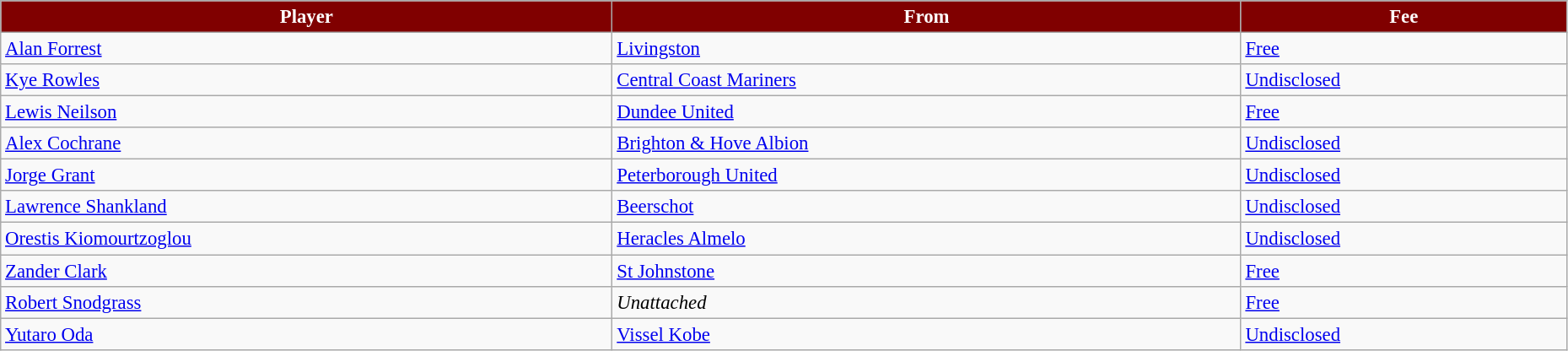<table class="wikitable" style="text-align:left; font-size:95%;width:98%;">
<tr>
<th style="background:maroon; color:white;">Player</th>
<th style="background:maroon; color:white;">From</th>
<th style="background:maroon; color:white;">Fee</th>
</tr>
<tr>
<td> <a href='#'>Alan Forrest</a></td>
<td> <a href='#'>Livingston</a></td>
<td><a href='#'>Free</a></td>
</tr>
<tr>
<td> <a href='#'>Kye Rowles</a></td>
<td> <a href='#'>Central Coast Mariners</a></td>
<td><a href='#'>Undisclosed</a></td>
</tr>
<tr>
<td> <a href='#'>Lewis Neilson</a></td>
<td> <a href='#'>Dundee United</a></td>
<td><a href='#'>Free</a></td>
</tr>
<tr>
<td> <a href='#'>Alex Cochrane</a></td>
<td> <a href='#'>Brighton & Hove Albion</a></td>
<td><a href='#'>Undisclosed</a></td>
</tr>
<tr>
<td> <a href='#'>Jorge Grant</a></td>
<td> <a href='#'>Peterborough United</a></td>
<td><a href='#'>Undisclosed</a></td>
</tr>
<tr>
<td> <a href='#'>Lawrence Shankland</a></td>
<td> <a href='#'>Beerschot</a></td>
<td><a href='#'>Undisclosed</a></td>
</tr>
<tr>
<td> <a href='#'>Orestis Kiomourtzoglou</a></td>
<td> <a href='#'>Heracles Almelo</a></td>
<td><a href='#'>Undisclosed</a></td>
</tr>
<tr>
<td> <a href='#'>Zander Clark</a></td>
<td> <a href='#'>St Johnstone</a></td>
<td><a href='#'>Free</a></td>
</tr>
<tr>
<td> <a href='#'>Robert Snodgrass</a></td>
<td><em>Unattached</em></td>
<td><a href='#'>Free</a></td>
</tr>
<tr>
<td> <a href='#'>Yutaro Oda</a></td>
<td> <a href='#'>Vissel Kobe</a></td>
<td><a href='#'>Undisclosed</a></td>
</tr>
</table>
